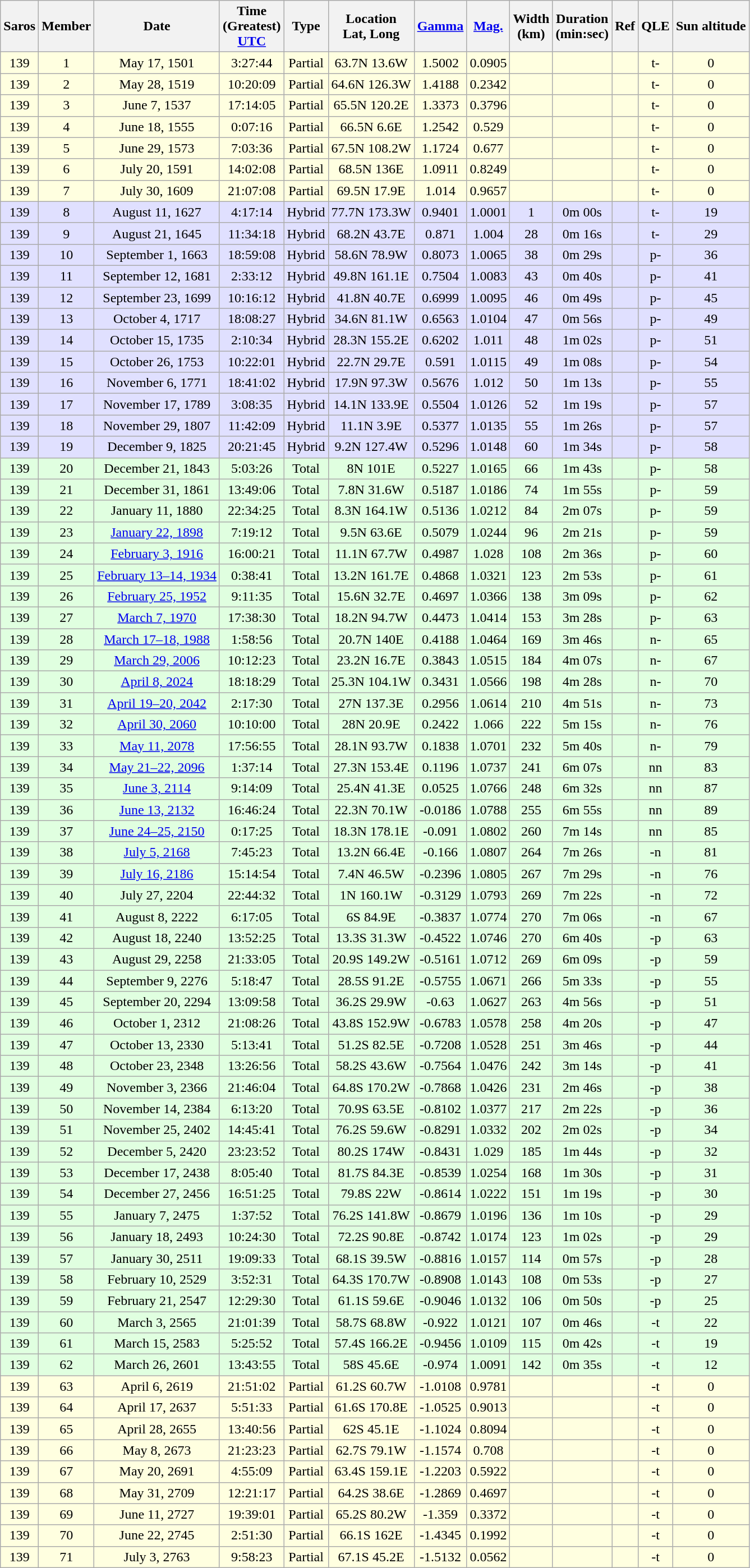<table class="wikitable sortable">
<tr align=center>
<th>Saros</th>
<th>Member</th>
<th>Date</th>
<th>Time<br>(Greatest)<br><a href='#'>UTC</a></th>
<th>Type</th>
<th>Location<br>Lat, Long</th>
<th><a href='#'>Gamma</a></th>
<th><a href='#'>Mag.</a></th>
<th>Width<br>(km)</th>
<th>Duration<br>(min:sec)</th>
<th>Ref</th>
<th>QLE</th>
<th>Sun altitude</th>
</tr>
<tr align=center bgcolor=#ffffe0>
<td>139</td>
<td>1</td>
<td>May 17, 1501</td>
<td>3:27:44</td>
<td>Partial</td>
<td>63.7N 13.6W</td>
<td>1.5002</td>
<td>0.0905</td>
<td></td>
<td></td>
<td></td>
<td>t-</td>
<td>0</td>
</tr>
<tr align=center bgcolor=#ffffe0>
<td>139</td>
<td>2</td>
<td>May 28, 1519</td>
<td>10:20:09</td>
<td>Partial</td>
<td>64.6N 126.3W</td>
<td>1.4188</td>
<td>0.2342</td>
<td></td>
<td></td>
<td></td>
<td>t-</td>
<td>0</td>
</tr>
<tr align=center bgcolor=#ffffe0>
<td>139</td>
<td>3</td>
<td>June 7, 1537</td>
<td>17:14:05</td>
<td>Partial</td>
<td>65.5N 120.2E</td>
<td>1.3373</td>
<td>0.3796</td>
<td></td>
<td></td>
<td></td>
<td>t-</td>
<td>0</td>
</tr>
<tr align=center bgcolor=#ffffe0>
<td>139</td>
<td>4</td>
<td>June 18, 1555</td>
<td>0:07:16</td>
<td>Partial</td>
<td>66.5N 6.6E</td>
<td>1.2542</td>
<td>0.529</td>
<td></td>
<td></td>
<td></td>
<td>t-</td>
<td>0</td>
</tr>
<tr align=center bgcolor=#ffffe0>
<td>139</td>
<td>5</td>
<td>June 29, 1573</td>
<td>7:03:36</td>
<td>Partial</td>
<td>67.5N 108.2W</td>
<td>1.1724</td>
<td>0.677</td>
<td></td>
<td></td>
<td></td>
<td>t-</td>
<td>0</td>
</tr>
<tr align=center bgcolor=#ffffe0>
<td>139</td>
<td>6</td>
<td>July 20, 1591</td>
<td>14:02:08</td>
<td>Partial</td>
<td>68.5N 136E</td>
<td>1.0911</td>
<td>0.8249</td>
<td></td>
<td></td>
<td></td>
<td>t-</td>
<td>0</td>
</tr>
<tr align=center bgcolor=#ffffe0>
<td>139</td>
<td>7</td>
<td>July 30, 1609</td>
<td>21:07:08</td>
<td>Partial</td>
<td>69.5N 17.9E</td>
<td>1.014</td>
<td>0.9657</td>
<td></td>
<td></td>
<td></td>
<td>t-</td>
<td>0</td>
</tr>
<tr align=center bgcolor=#e0e0ff>
<td>139</td>
<td>8</td>
<td>August 11, 1627</td>
<td>4:17:14</td>
<td>Hybrid</td>
<td>77.7N 173.3W</td>
<td>0.9401</td>
<td>1.0001</td>
<td>1</td>
<td>0m 00s</td>
<td></td>
<td>t-</td>
<td>19</td>
</tr>
<tr align=center bgcolor=#e0e0ff>
<td>139</td>
<td>9</td>
<td>August 21, 1645</td>
<td>11:34:18</td>
<td>Hybrid</td>
<td>68.2N 43.7E</td>
<td>0.871</td>
<td>1.004</td>
<td>28</td>
<td>0m 16s</td>
<td></td>
<td>t-</td>
<td>29</td>
</tr>
<tr align=center bgcolor=#e0e0ff>
<td>139</td>
<td>10</td>
<td>September 1, 1663</td>
<td>18:59:08</td>
<td>Hybrid</td>
<td>58.6N 78.9W</td>
<td>0.8073</td>
<td>1.0065</td>
<td>38</td>
<td>0m 29s</td>
<td></td>
<td>p-</td>
<td>36</td>
</tr>
<tr align=center bgcolor=#e0e0ff>
<td>139</td>
<td>11</td>
<td>September 12, 1681</td>
<td>2:33:12</td>
<td>Hybrid</td>
<td>49.8N 161.1E</td>
<td>0.7504</td>
<td>1.0083</td>
<td>43</td>
<td>0m 40s</td>
<td></td>
<td>p-</td>
<td>41</td>
</tr>
<tr align=center bgcolor=#e0e0ff>
<td>139</td>
<td>12</td>
<td>September 23, 1699</td>
<td>10:16:12</td>
<td>Hybrid</td>
<td>41.8N 40.7E</td>
<td>0.6999</td>
<td>1.0095</td>
<td>46</td>
<td>0m 49s</td>
<td></td>
<td>p-</td>
<td>45</td>
</tr>
<tr align=center bgcolor=#e0e0ff>
<td>139</td>
<td>13</td>
<td>October 4, 1717</td>
<td>18:08:27</td>
<td>Hybrid</td>
<td>34.6N 81.1W</td>
<td>0.6563</td>
<td>1.0104</td>
<td>47</td>
<td>0m 56s</td>
<td></td>
<td>p-</td>
<td>49</td>
</tr>
<tr align=center bgcolor=#e0e0ff>
<td>139</td>
<td>14</td>
<td>October 15, 1735</td>
<td>2:10:34</td>
<td>Hybrid</td>
<td>28.3N 155.2E</td>
<td>0.6202</td>
<td>1.011</td>
<td>48</td>
<td>1m 02s</td>
<td></td>
<td>p-</td>
<td>51</td>
</tr>
<tr align=center bgcolor=#e0e0ff>
<td>139</td>
<td>15</td>
<td>October 26, 1753</td>
<td>10:22:01</td>
<td>Hybrid</td>
<td>22.7N 29.7E</td>
<td>0.591</td>
<td>1.0115</td>
<td>49</td>
<td>1m 08s</td>
<td></td>
<td>p-</td>
<td>54</td>
</tr>
<tr align=center bgcolor=#e0e0ff>
<td>139</td>
<td>16</td>
<td>November 6, 1771</td>
<td>18:41:02</td>
<td>Hybrid</td>
<td>17.9N 97.3W</td>
<td>0.5676</td>
<td>1.012</td>
<td>50</td>
<td>1m 13s</td>
<td></td>
<td>p-</td>
<td>55</td>
</tr>
<tr align=center bgcolor=#e0e0ff>
<td>139</td>
<td>17</td>
<td>November 17, 1789</td>
<td>3:08:35</td>
<td>Hybrid</td>
<td>14.1N 133.9E</td>
<td>0.5504</td>
<td>1.0126</td>
<td>52</td>
<td>1m 19s</td>
<td></td>
<td>p-</td>
<td>57</td>
</tr>
<tr align=center bgcolor=#e0e0ff>
<td>139</td>
<td>18</td>
<td>November 29, 1807</td>
<td>11:42:09</td>
<td>Hybrid</td>
<td>11.1N 3.9E</td>
<td>0.5377</td>
<td>1.0135</td>
<td>55</td>
<td>1m 26s</td>
<td></td>
<td>p-</td>
<td>57</td>
</tr>
<tr align=center bgcolor=#e0e0ff>
<td>139</td>
<td>19</td>
<td>December 9, 1825</td>
<td>20:21:45</td>
<td>Hybrid</td>
<td>9.2N 127.4W</td>
<td>0.5296</td>
<td>1.0148</td>
<td>60</td>
<td>1m 34s</td>
<td></td>
<td>p-</td>
<td>58</td>
</tr>
<tr align=center bgcolor=#e0ffe0>
<td>139</td>
<td>20</td>
<td>December 21, 1843</td>
<td>5:03:26</td>
<td>Total</td>
<td>8N 101E</td>
<td>0.5227</td>
<td>1.0165</td>
<td>66</td>
<td>1m 43s</td>
<td></td>
<td>p-</td>
<td>58</td>
</tr>
<tr align=center bgcolor=#e0ffe0>
<td>139</td>
<td>21</td>
<td>December 31, 1861</td>
<td>13:49:06</td>
<td>Total</td>
<td>7.8N 31.6W</td>
<td>0.5187</td>
<td>1.0186</td>
<td>74</td>
<td>1m 55s</td>
<td></td>
<td>p-</td>
<td>59</td>
</tr>
<tr align=center bgcolor=#e0ffe0>
<td>139</td>
<td>22</td>
<td>January 11, 1880</td>
<td>22:34:25</td>
<td>Total</td>
<td>8.3N 164.1W</td>
<td>0.5136</td>
<td>1.0212</td>
<td>84</td>
<td>2m 07s</td>
<td></td>
<td>p-</td>
<td>59</td>
</tr>
<tr align=center bgcolor=#e0ffe0>
<td>139</td>
<td>23</td>
<td><a href='#'>January 22, 1898</a></td>
<td>7:19:12</td>
<td>Total</td>
<td>9.5N 63.6E</td>
<td>0.5079</td>
<td>1.0244</td>
<td>96</td>
<td>2m 21s</td>
<td></td>
<td>p-</td>
<td>59</td>
</tr>
<tr align=center bgcolor=#e0ffe0>
<td>139</td>
<td>24</td>
<td><a href='#'>February 3, 1916</a></td>
<td>16:00:21</td>
<td>Total</td>
<td>11.1N 67.7W</td>
<td>0.4987</td>
<td>1.028</td>
<td>108</td>
<td>2m 36s</td>
<td></td>
<td>p-</td>
<td>60</td>
</tr>
<tr align=center bgcolor=#e0ffe0>
<td>139</td>
<td>25</td>
<td><a href='#'>February 13–14, 1934</a></td>
<td>0:38:41</td>
<td>Total</td>
<td>13.2N 161.7E</td>
<td>0.4868</td>
<td>1.0321</td>
<td>123</td>
<td>2m 53s</td>
<td></td>
<td>p-</td>
<td>61</td>
</tr>
<tr align=center bgcolor=#e0ffe0>
<td>139</td>
<td>26</td>
<td><a href='#'>February 25, 1952</a></td>
<td>9:11:35</td>
<td>Total</td>
<td>15.6N 32.7E</td>
<td>0.4697</td>
<td>1.0366</td>
<td>138</td>
<td>3m 09s</td>
<td></td>
<td>p-</td>
<td>62</td>
</tr>
<tr align=center bgcolor=#e0ffe0>
<td>139</td>
<td>27</td>
<td><a href='#'>March 7, 1970</a></td>
<td>17:38:30</td>
<td>Total</td>
<td>18.2N 94.7W</td>
<td>0.4473</td>
<td>1.0414</td>
<td>153</td>
<td>3m 28s</td>
<td></td>
<td>p-</td>
<td>63</td>
</tr>
<tr align=center bgcolor=#e0ffe0>
<td>139</td>
<td>28</td>
<td><a href='#'>March 17–18, 1988</a></td>
<td>1:58:56</td>
<td>Total</td>
<td>20.7N 140E</td>
<td>0.4188</td>
<td>1.0464</td>
<td>169</td>
<td>3m 46s</td>
<td></td>
<td>n-</td>
<td>65</td>
</tr>
<tr align=center bgcolor=#e0ffe0>
<td>139</td>
<td>29</td>
<td><a href='#'>March 29, 2006</a></td>
<td>10:12:23</td>
<td>Total</td>
<td>23.2N 16.7E</td>
<td>0.3843</td>
<td>1.0515</td>
<td>184</td>
<td>4m 07s</td>
<td></td>
<td>n-</td>
<td>67</td>
</tr>
<tr align=center bgcolor=#e0ffe0>
<td>139</td>
<td>30</td>
<td><a href='#'>April 8, 2024</a></td>
<td>18:18:29</td>
<td>Total</td>
<td>25.3N 104.1W</td>
<td>0.3431</td>
<td>1.0566</td>
<td>198</td>
<td>4m 28s</td>
<td></td>
<td>n-</td>
<td>70</td>
</tr>
<tr align=center bgcolor=#e0ffe0>
<td>139</td>
<td>31</td>
<td><a href='#'>April 19–20, 2042</a></td>
<td>2:17:30</td>
<td>Total</td>
<td>27N 137.3E</td>
<td>0.2956</td>
<td>1.0614</td>
<td>210</td>
<td>4m 51s</td>
<td></td>
<td>n-</td>
<td>73</td>
</tr>
<tr align=center bgcolor=#e0ffe0>
<td>139</td>
<td>32</td>
<td><a href='#'>April 30, 2060</a></td>
<td>10:10:00</td>
<td>Total</td>
<td>28N 20.9E</td>
<td>0.2422</td>
<td>1.066</td>
<td>222</td>
<td>5m 15s</td>
<td></td>
<td>n-</td>
<td>76</td>
</tr>
<tr align=center bgcolor=#e0ffe0>
<td>139</td>
<td>33</td>
<td><a href='#'>May 11, 2078</a></td>
<td>17:56:55</td>
<td>Total</td>
<td>28.1N 93.7W</td>
<td>0.1838</td>
<td>1.0701</td>
<td>232</td>
<td>5m 40s</td>
<td></td>
<td>n-</td>
<td>79</td>
</tr>
<tr align=center bgcolor=#e0ffe0>
<td>139</td>
<td>34</td>
<td><a href='#'>May 21–22, 2096</a></td>
<td>1:37:14</td>
<td>Total</td>
<td>27.3N 153.4E</td>
<td>0.1196</td>
<td>1.0737</td>
<td>241</td>
<td>6m 07s</td>
<td></td>
<td>nn</td>
<td>83</td>
</tr>
<tr align=center bgcolor=#e0ffe0>
<td>139</td>
<td>35</td>
<td><a href='#'>June 3, 2114</a></td>
<td>9:14:09</td>
<td>Total</td>
<td>25.4N 41.3E</td>
<td>0.0525</td>
<td>1.0766</td>
<td>248</td>
<td>6m 32s</td>
<td></td>
<td>nn</td>
<td>87</td>
</tr>
<tr align=center bgcolor=#e0ffe0>
<td>139</td>
<td>36</td>
<td><a href='#'>June 13, 2132</a></td>
<td>16:46:24</td>
<td>Total</td>
<td>22.3N 70.1W</td>
<td>-0.0186</td>
<td>1.0788</td>
<td>255</td>
<td>6m 55s</td>
<td></td>
<td>nn</td>
<td>89</td>
</tr>
<tr align=center bgcolor=#e0ffe0>
<td>139</td>
<td>37</td>
<td><a href='#'>June 24–25, 2150</a></td>
<td>0:17:25</td>
<td>Total</td>
<td>18.3N 178.1E</td>
<td>-0.091</td>
<td>1.0802</td>
<td>260</td>
<td>7m 14s</td>
<td></td>
<td>nn</td>
<td>85</td>
</tr>
<tr align=center bgcolor=#e0ffe0>
<td>139</td>
<td>38</td>
<td><a href='#'>July 5, 2168</a></td>
<td>7:45:23</td>
<td>Total</td>
<td>13.2N 66.4E</td>
<td>-0.166</td>
<td>1.0807</td>
<td>264</td>
<td>7m 26s</td>
<td></td>
<td>-n</td>
<td>81</td>
</tr>
<tr align=center bgcolor=#e0ffe0>
<td>139</td>
<td>39</td>
<td><a href='#'>July 16, 2186</a></td>
<td>15:14:54</td>
<td>Total</td>
<td>7.4N 46.5W</td>
<td>-0.2396</td>
<td>1.0805</td>
<td>267</td>
<td>7m 29s</td>
<td></td>
<td>-n</td>
<td>76</td>
</tr>
<tr align=center bgcolor=#e0ffe0>
<td>139</td>
<td>40</td>
<td>July 27, 2204</td>
<td>22:44:32</td>
<td>Total</td>
<td>1N 160.1W</td>
<td>-0.3129</td>
<td>1.0793</td>
<td>269</td>
<td>7m 22s</td>
<td></td>
<td>-n</td>
<td>72</td>
</tr>
<tr align=center bgcolor=#e0ffe0>
<td>139</td>
<td>41</td>
<td>August 8, 2222</td>
<td>6:17:05</td>
<td>Total</td>
<td>6S 84.9E</td>
<td>-0.3837</td>
<td>1.0774</td>
<td>270</td>
<td>7m 06s</td>
<td></td>
<td>-n</td>
<td>67</td>
</tr>
<tr align=center bgcolor=#e0ffe0>
<td>139</td>
<td>42</td>
<td>August 18, 2240</td>
<td>13:52:25</td>
<td>Total</td>
<td>13.3S 31.3W</td>
<td>-0.4522</td>
<td>1.0746</td>
<td>270</td>
<td>6m 40s</td>
<td></td>
<td>-p</td>
<td>63</td>
</tr>
<tr align=center bgcolor=#e0ffe0>
<td>139</td>
<td>43</td>
<td>August 29, 2258</td>
<td>21:33:05</td>
<td>Total</td>
<td>20.9S 149.2W</td>
<td>-0.5161</td>
<td>1.0712</td>
<td>269</td>
<td>6m 09s</td>
<td></td>
<td>-p</td>
<td>59</td>
</tr>
<tr align=center bgcolor=#e0ffe0>
<td>139</td>
<td>44</td>
<td>September 9, 2276</td>
<td>5:18:47</td>
<td>Total</td>
<td>28.5S 91.2E</td>
<td>-0.5755</td>
<td>1.0671</td>
<td>266</td>
<td>5m 33s</td>
<td></td>
<td>-p</td>
<td>55</td>
</tr>
<tr align=center bgcolor=#e0ffe0>
<td>139</td>
<td>45</td>
<td>September 20, 2294</td>
<td>13:09:58</td>
<td>Total</td>
<td>36.2S 29.9W</td>
<td>-0.63</td>
<td>1.0627</td>
<td>263</td>
<td>4m 56s</td>
<td></td>
<td>-p</td>
<td>51</td>
</tr>
<tr align=center bgcolor=#e0ffe0>
<td>139</td>
<td>46</td>
<td>October 1, 2312</td>
<td>21:08:26</td>
<td>Total</td>
<td>43.8S 152.9W</td>
<td>-0.6783</td>
<td>1.0578</td>
<td>258</td>
<td>4m 20s</td>
<td></td>
<td>-p</td>
<td>47</td>
</tr>
<tr align=center bgcolor=#e0ffe0>
<td>139</td>
<td>47</td>
<td>October 13, 2330</td>
<td>5:13:41</td>
<td>Total</td>
<td>51.2S 82.5E</td>
<td>-0.7208</td>
<td>1.0528</td>
<td>251</td>
<td>3m 46s</td>
<td></td>
<td>-p</td>
<td>44</td>
</tr>
<tr align=center bgcolor=#e0ffe0>
<td>139</td>
<td>48</td>
<td>October 23, 2348</td>
<td>13:26:56</td>
<td>Total</td>
<td>58.2S 43.6W</td>
<td>-0.7564</td>
<td>1.0476</td>
<td>242</td>
<td>3m 14s</td>
<td></td>
<td>-p</td>
<td>41</td>
</tr>
<tr align=center bgcolor=#e0ffe0>
<td>139</td>
<td>49</td>
<td>November 3, 2366</td>
<td>21:46:04</td>
<td>Total</td>
<td>64.8S 170.2W</td>
<td>-0.7868</td>
<td>1.0426</td>
<td>231</td>
<td>2m 46s</td>
<td></td>
<td>-p</td>
<td>38</td>
</tr>
<tr align=center bgcolor=#e0ffe0>
<td>139</td>
<td>50</td>
<td>November 14, 2384</td>
<td>6:13:20</td>
<td>Total</td>
<td>70.9S 63.5E</td>
<td>-0.8102</td>
<td>1.0377</td>
<td>217</td>
<td>2m 22s</td>
<td></td>
<td>-p</td>
<td>36</td>
</tr>
<tr align=center bgcolor=#e0ffe0>
<td>139</td>
<td>51</td>
<td>November 25, 2402</td>
<td>14:45:41</td>
<td>Total</td>
<td>76.2S 59.6W</td>
<td>-0.8291</td>
<td>1.0332</td>
<td>202</td>
<td>2m 02s</td>
<td></td>
<td>-p</td>
<td>34</td>
</tr>
<tr align=center bgcolor=#e0ffe0>
<td>139</td>
<td>52</td>
<td>December 5, 2420</td>
<td>23:23:52</td>
<td>Total</td>
<td>80.2S 174W</td>
<td>-0.8431</td>
<td>1.029</td>
<td>185</td>
<td>1m 44s</td>
<td></td>
<td>-p</td>
<td>32</td>
</tr>
<tr align=center bgcolor=#e0ffe0>
<td>139</td>
<td>53</td>
<td>December 17, 2438</td>
<td>8:05:40</td>
<td>Total</td>
<td>81.7S 84.3E</td>
<td>-0.8539</td>
<td>1.0254</td>
<td>168</td>
<td>1m 30s</td>
<td></td>
<td>-p</td>
<td>31</td>
</tr>
<tr align=center bgcolor=#e0ffe0>
<td>139</td>
<td>54</td>
<td>December 27, 2456</td>
<td>16:51:25</td>
<td>Total</td>
<td>79.8S 22W</td>
<td>-0.8614</td>
<td>1.0222</td>
<td>151</td>
<td>1m 19s</td>
<td></td>
<td>-p</td>
<td>30</td>
</tr>
<tr align=center bgcolor=#e0ffe0>
<td>139</td>
<td>55</td>
<td>January 7, 2475</td>
<td>1:37:52</td>
<td>Total</td>
<td>76.2S 141.8W</td>
<td>-0.8679</td>
<td>1.0196</td>
<td>136</td>
<td>1m 10s</td>
<td></td>
<td>-p</td>
<td>29</td>
</tr>
<tr align=center bgcolor=#e0ffe0>
<td>139</td>
<td>56</td>
<td>January 18, 2493</td>
<td>10:24:30</td>
<td>Total</td>
<td>72.2S 90.8E</td>
<td>-0.8742</td>
<td>1.0174</td>
<td>123</td>
<td>1m 02s</td>
<td></td>
<td>-p</td>
<td>29</td>
</tr>
<tr align=center bgcolor=#e0ffe0>
<td>139</td>
<td>57</td>
<td>January 30, 2511</td>
<td>19:09:33</td>
<td>Total</td>
<td>68.1S 39.5W</td>
<td>-0.8816</td>
<td>1.0157</td>
<td>114</td>
<td>0m 57s</td>
<td></td>
<td>-p</td>
<td>28</td>
</tr>
<tr align=center bgcolor=#e0ffe0>
<td>139</td>
<td>58</td>
<td>February 10, 2529</td>
<td>3:52:31</td>
<td>Total</td>
<td>64.3S 170.7W</td>
<td>-0.8908</td>
<td>1.0143</td>
<td>108</td>
<td>0m 53s</td>
<td></td>
<td>-p</td>
<td>27</td>
</tr>
<tr align=center bgcolor=#e0ffe0>
<td>139</td>
<td>59</td>
<td>February 21, 2547</td>
<td>12:29:30</td>
<td>Total</td>
<td>61.1S 59.6E</td>
<td>-0.9046</td>
<td>1.0132</td>
<td>106</td>
<td>0m 50s</td>
<td></td>
<td>-p</td>
<td>25</td>
</tr>
<tr align=center bgcolor=#e0ffe0>
<td>139</td>
<td>60</td>
<td>March 3, 2565</td>
<td>21:01:39</td>
<td>Total</td>
<td>58.7S 68.8W</td>
<td>-0.922</td>
<td>1.0121</td>
<td>107</td>
<td>0m 46s</td>
<td></td>
<td>-t</td>
<td>22</td>
</tr>
<tr align=center bgcolor=#e0ffe0>
<td>139</td>
<td>61</td>
<td>March 15, 2583</td>
<td>5:25:52</td>
<td>Total</td>
<td>57.4S 166.2E</td>
<td>-0.9456</td>
<td>1.0109</td>
<td>115</td>
<td>0m 42s</td>
<td></td>
<td>-t</td>
<td>19</td>
</tr>
<tr align=center bgcolor=#e0ffe0>
<td>139</td>
<td>62</td>
<td>March 26, 2601</td>
<td>13:43:55</td>
<td>Total</td>
<td>58S 45.6E</td>
<td>-0.974</td>
<td>1.0091</td>
<td>142</td>
<td>0m 35s</td>
<td></td>
<td>-t</td>
<td>12</td>
</tr>
<tr align=center bgcolor=#ffffe0>
<td>139</td>
<td>63</td>
<td>April 6, 2619</td>
<td>21:51:02</td>
<td>Partial</td>
<td>61.2S 60.7W</td>
<td>-1.0108</td>
<td>0.9781</td>
<td></td>
<td></td>
<td></td>
<td>-t</td>
<td>0</td>
</tr>
<tr align=center bgcolor=#ffffe0>
<td>139</td>
<td>64</td>
<td>April 17, 2637</td>
<td>5:51:33</td>
<td>Partial</td>
<td>61.6S 170.8E</td>
<td>-1.0525</td>
<td>0.9013</td>
<td></td>
<td></td>
<td></td>
<td>-t</td>
<td>0</td>
</tr>
<tr align=center bgcolor=#ffffe0>
<td>139</td>
<td>65</td>
<td>April 28, 2655</td>
<td>13:40:56</td>
<td>Partial</td>
<td>62S 45.1E</td>
<td>-1.1024</td>
<td>0.8094</td>
<td></td>
<td></td>
<td></td>
<td>-t</td>
<td>0</td>
</tr>
<tr align=center bgcolor=#ffffe0>
<td>139</td>
<td>66</td>
<td>May 8, 2673</td>
<td>21:23:23</td>
<td>Partial</td>
<td>62.7S 79.1W</td>
<td>-1.1574</td>
<td>0.708</td>
<td></td>
<td></td>
<td></td>
<td>-t</td>
<td>0</td>
</tr>
<tr align=center bgcolor=#ffffe0>
<td>139</td>
<td>67</td>
<td>May 20, 2691</td>
<td>4:55:09</td>
<td>Partial</td>
<td>63.4S 159.1E</td>
<td>-1.2203</td>
<td>0.5922</td>
<td></td>
<td></td>
<td></td>
<td>-t</td>
<td>0</td>
</tr>
<tr align=center bgcolor=#ffffe0>
<td>139</td>
<td>68</td>
<td>May 31, 2709</td>
<td>12:21:17</td>
<td>Partial</td>
<td>64.2S 38.6E</td>
<td>-1.2869</td>
<td>0.4697</td>
<td></td>
<td></td>
<td></td>
<td>-t</td>
<td>0</td>
</tr>
<tr align=center bgcolor=#ffffe0>
<td>139</td>
<td>69</td>
<td>June 11, 2727</td>
<td>19:39:01</td>
<td>Partial</td>
<td>65.2S 80.2W</td>
<td>-1.359</td>
<td>0.3372</td>
<td></td>
<td></td>
<td></td>
<td>-t</td>
<td>0</td>
</tr>
<tr align=center bgcolor=#ffffe0>
<td>139</td>
<td>70</td>
<td>June 22, 2745</td>
<td>2:51:30</td>
<td>Partial</td>
<td>66.1S 162E</td>
<td>-1.4345</td>
<td>0.1992</td>
<td></td>
<td></td>
<td></td>
<td>-t</td>
<td>0</td>
</tr>
<tr align=center bgcolor=#ffffe0>
<td>139</td>
<td>71</td>
<td>July 3, 2763</td>
<td>9:58:23</td>
<td>Partial</td>
<td>67.1S 45.2E</td>
<td>-1.5132</td>
<td>0.0562</td>
<td></td>
<td></td>
<td></td>
<td>-t</td>
<td>0</td>
</tr>
</table>
